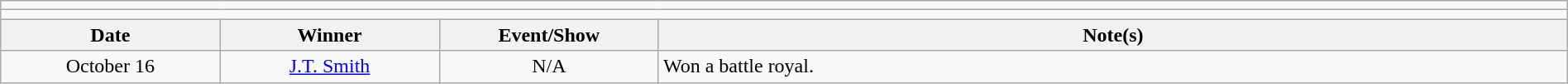<table class="wikitable" style="text-align:center; width:100%;">
<tr>
<td colspan="5"></td>
</tr>
<tr>
<td colspan="5"><strong></strong></td>
</tr>
<tr>
<th width=14%>Date</th>
<th width=14%>Winner</th>
<th width=14%>Event/Show</th>
<th width=58%>Note(s)</th>
</tr>
<tr>
<td>October 16</td>
<td><a href='#'>J.T. Smith</a></td>
<td>N/A</td>
<td align=left>Won a battle royal.</td>
</tr>
</table>
